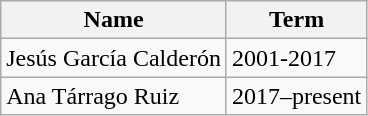<table class="wikitable">
<tr>
<th>Name</th>
<th>Term</th>
</tr>
<tr>
<td>Jesús García Calderón</td>
<td>2001-2017</td>
</tr>
<tr>
<td>Ana Tárrago Ruiz</td>
<td>2017–present</td>
</tr>
</table>
